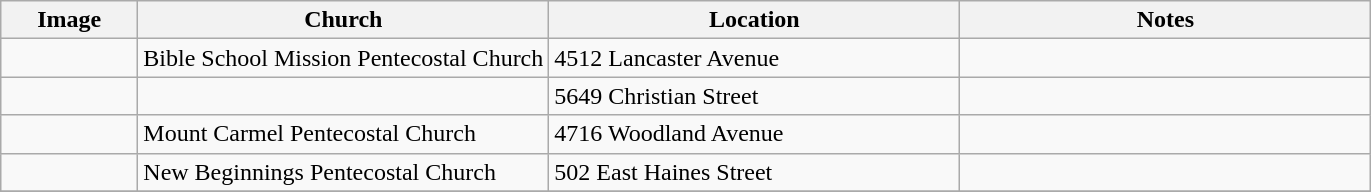<table class="wikitable">
<tr>
<th width="10%">Image</th>
<th width="30%">Church</th>
<th width="30%">Location</th>
<th width="30%">Notes</th>
</tr>
<tr>
<td></td>
<td>Bible School Mission Pentecostal Church</td>
<td>4512 Lancaster Avenue</td>
<td></td>
</tr>
<tr>
<td></td>
<td></td>
<td>5649 Christian Street</td>
<td></td>
</tr>
<tr>
<td></td>
<td>Mount Carmel Pentecostal Church</td>
<td>4716 Woodland Avenue</td>
<td></td>
</tr>
<tr>
<td></td>
<td>New Beginnings Pentecostal Church</td>
<td>502 East Haines Street</td>
<td></td>
</tr>
<tr>
</tr>
</table>
